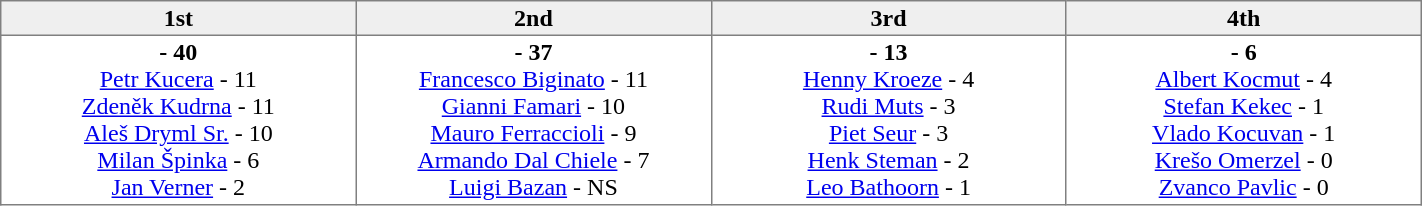<table border=1 cellpadding=2 cellspacing=0 width=75% style="border-collapse:collapse">
<tr align=center style="background:#efefef;">
<th width=20% >1st</th>
<th width=20% >2nd</th>
<th width=20% >3rd</th>
<th width=20%>4th</th>
</tr>
<tr align=center>
<td valign=top ><strong> - 40</strong><br><a href='#'>Petr Kucera</a> - 11 <br><a href='#'>Zdeněk Kudrna</a> - 11 <br><a href='#'>Aleš Dryml Sr.</a> - 10 <br><a href='#'>Milan Špinka</a> - 6 <br><a href='#'>Jan Verner</a> - 2</td>
<td valign=top ><strong> - 37</strong><br><a href='#'>Francesco Biginato</a> - 11 <br><a href='#'>Gianni Famari</a> - 10 <br><a href='#'>Mauro Ferraccioli</a> - 9 <br><a href='#'>Armando Dal Chiele</a> - 7 <br><a href='#'>Luigi Bazan</a> - NS</td>
<td valign=top ><strong> - 13</strong><br><a href='#'>Henny Kroeze</a> - 4 <br><a href='#'>Rudi Muts</a> - 3 <br><a href='#'>Piet Seur</a> - 3 <br><a href='#'>Henk Steman</a> - 2 <br><a href='#'>Leo Bathoorn</a> - 1</td>
<td valign=top><strong> - 6</strong><br><a href='#'>Albert Kocmut</a> - 4 <br><a href='#'>Stefan Kekec</a> - 1 <br><a href='#'>Vlado Kocuvan</a> - 1 <br><a href='#'>Krešo Omerzel</a> - 0 <br><a href='#'>Zvanco Pavlic</a> - 0</td>
</tr>
</table>
